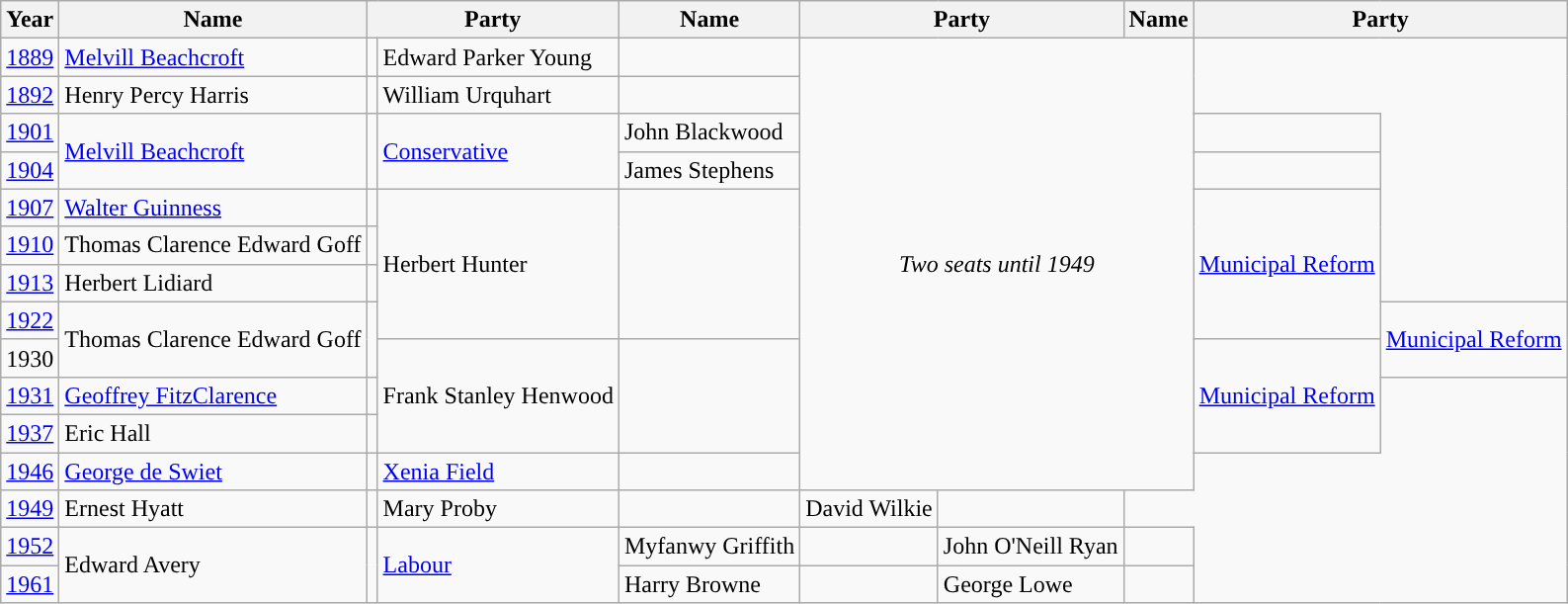<table class="wikitable">
<tr>
<th>Year</th>
<th>Name</th>
<th colspan=2>Party</th>
<th>Name</th>
<th colspan=2>Party</th>
<th>Name</th>
<th colspan=2>Party</th>
</tr>
<tr>
<td><a href='#'>1889</a></td>
<td><a href='#'>Melvill Beachcroft</a></td>
<td></td>
<td>Edward Parker Young</td>
<td></td>
<td rowspan=12 colspan=3 align="center"><em>Two seats until 1949</em></td>
</tr>
<tr>
<td><a href='#'>1892</a></td>
<td>Henry Percy Harris</td>
<td></td>
<td>William Urquhart</td>
<td></td>
</tr>
<tr>
<td><a href='#'>1901</a></td>
<td rowspan=2><a href='#'>Melvill Beachcroft</a></td>
<td rowspan=2 style="background-color: "></td>
<td rowspan=2><a href='#'>Conservative</a></td>
<td>John Blackwood</td>
<td></td>
</tr>
<tr>
<td><a href='#'>1904</a></td>
<td>James Stephens</td>
<td></td>
</tr>
<tr>
<td><a href='#'>1907</a></td>
<td><a href='#'>Walter Guinness</a></td>
<td></td>
<td rowspan=4>Herbert Hunter</td>
<td rowspan=4 style="background-color: "></td>
<td rowspan=4><a href='#'>Municipal Reform</a></td>
</tr>
<tr>
<td><a href='#'>1910</a></td>
<td>Thomas Clarence Edward Goff</td>
<td></td>
</tr>
<tr>
<td><a href='#'>1913</a></td>
<td>Herbert Lidiard</td>
<td></td>
</tr>
<tr>
<td><a href='#'>1922</a></td>
<td rowspan=2>Thomas Clarence Edward Goff</td>
<td rowspan=2 style="background-color: "></td>
<td rowspan=2><a href='#'>Municipal Reform</a></td>
</tr>
<tr>
<td>1930</td>
<td rowspan=3>Frank Stanley Henwood</td>
<td rowspan=3 style="background-color: "></td>
<td rowspan=3><a href='#'>Municipal Reform</a></td>
</tr>
<tr>
<td><a href='#'>1931</a></td>
<td><a href='#'>Geoffrey FitzClarence</a></td>
<td></td>
</tr>
<tr>
<td><a href='#'>1937</a></td>
<td>Eric Hall</td>
<td></td>
</tr>
<tr>
<td><a href='#'>1946</a></td>
<td><a href='#'>George de Swiet</a></td>
<td></td>
<td><a href='#'>Xenia Field</a></td>
<td></td>
</tr>
<tr>
<td><a href='#'>1949</a></td>
<td>Ernest Hyatt</td>
<td></td>
<td>Mary Proby</td>
<td></td>
<td>David Wilkie</td>
<td></td>
</tr>
<tr>
<td><a href='#'>1952</a></td>
<td rowspan=2>Edward Avery</td>
<td rowspan=2 style="background-color: "></td>
<td rowspan=2><a href='#'>Labour</a></td>
<td>Myfanwy Griffith</td>
<td></td>
<td>John O'Neill Ryan</td>
<td></td>
</tr>
<tr>
<td><a href='#'>1961</a></td>
<td>Harry Browne</td>
<td></td>
<td>George Lowe</td>
<td></td>
</tr>
</table>
